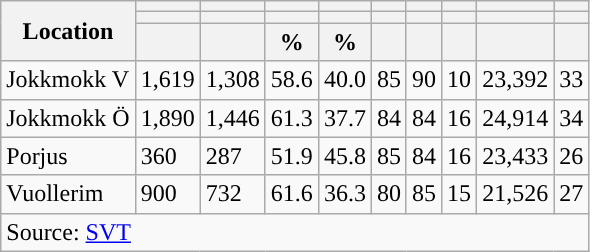<table role="presentation" class="wikitable sortable mw-collapsible">
<tr>
<th rowspan="3">Location</th>
<th></th>
<th></th>
<th></th>
<th></th>
<th></th>
<th></th>
<th></th>
<th></th>
<th></th>
</tr>
<tr>
<th></th>
<th></th>
<th style="background:"></th>
<th style="background:"></th>
<th></th>
<th></th>
<th></th>
<th></th>
<th></th>
</tr>
<tr>
<th data-sort-type="number"></th>
<th data-sort-type="number"></th>
<th data-sort-type="number">%</th>
<th data-sort-type="number">%</th>
<th data-sort-type="number"></th>
<th data-sort-type="number"></th>
<th data-sort-type="number"></th>
<th data-sort-type="number"></th>
<th data-sort-type="number"></th>
</tr>
<tr>
<td align="left">Jokkmokk V</td>
<td>1,619</td>
<td>1,308</td>
<td>58.6</td>
<td>40.0</td>
<td>85</td>
<td>90</td>
<td>10</td>
<td>23,392</td>
<td>33</td>
</tr>
<tr>
<td align="left">Jokkmokk Ö</td>
<td>1,890</td>
<td>1,446</td>
<td>61.3</td>
<td>37.7</td>
<td>84</td>
<td>84</td>
<td>16</td>
<td>24,914</td>
<td>34</td>
</tr>
<tr>
<td align="left">Porjus</td>
<td>360</td>
<td>287</td>
<td>51.9</td>
<td>45.8</td>
<td>85</td>
<td>84</td>
<td>16</td>
<td>23,433</td>
<td>26</td>
</tr>
<tr>
<td align="left">Vuollerim</td>
<td>900</td>
<td>732</td>
<td>61.6</td>
<td>36.3</td>
<td>80</td>
<td>85</td>
<td>15</td>
<td>21,526</td>
<td>27</td>
</tr>
<tr>
<td colspan="10" align="left">Source: <a href='#'>SVT</a></td>
</tr>
</table>
